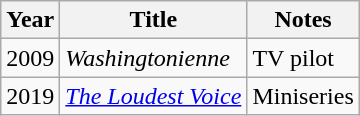<table class="wikitable">
<tr>
<th>Year</th>
<th>Title</th>
<th>Notes</th>
</tr>
<tr>
<td>2009</td>
<td><em>Washingtonienne</em></td>
<td>TV pilot</td>
</tr>
<tr>
<td>2019</td>
<td><em><a href='#'>The Loudest Voice</a></em></td>
<td>Miniseries</td>
</tr>
</table>
